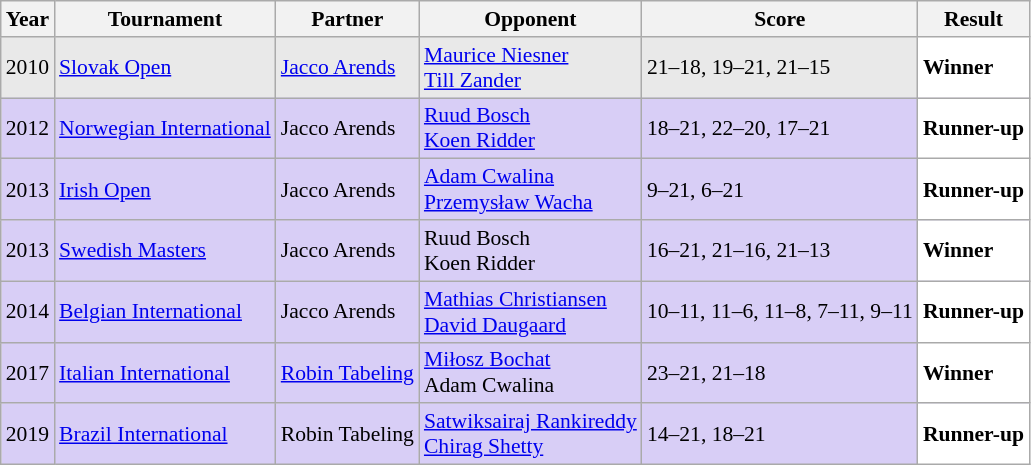<table class="sortable wikitable" style="font-size: 90%;">
<tr>
<th>Year</th>
<th>Tournament</th>
<th>Partner</th>
<th>Opponent</th>
<th>Score</th>
<th>Result</th>
</tr>
<tr style="background:#E9E9E9">
<td align="center">2010</td>
<td align="left"><a href='#'>Slovak Open</a></td>
<td align="left"> <a href='#'>Jacco Arends</a></td>
<td align="left"> <a href='#'>Maurice Niesner</a><br> <a href='#'>Till Zander</a></td>
<td align="left">21–18, 19–21, 21–15</td>
<td style="text-align:left; background:white"> <strong>Winner</strong></td>
</tr>
<tr style="background:#D8CEF6">
<td align="center">2012</td>
<td align="left"><a href='#'>Norwegian International</a></td>
<td align="left"> Jacco Arends</td>
<td align="left"> <a href='#'>Ruud Bosch</a><br> <a href='#'>Koen Ridder</a></td>
<td align="left">18–21, 22–20, 17–21</td>
<td style="text-align:left; background:white"> <strong>Runner-up</strong></td>
</tr>
<tr style="background:#D8CEF6">
<td align="center">2013</td>
<td align="left"><a href='#'>Irish Open</a></td>
<td align="left"> Jacco Arends</td>
<td align="left"> <a href='#'>Adam Cwalina</a><br> <a href='#'>Przemysław Wacha</a></td>
<td align="left">9–21, 6–21</td>
<td style="text-align:left; background:white"> <strong>Runner-up</strong></td>
</tr>
<tr style="background:#D8CEF6">
<td align="center">2013</td>
<td align="left"><a href='#'>Swedish Masters</a></td>
<td align="left"> Jacco Arends</td>
<td align="left"> Ruud Bosch<br> Koen Ridder</td>
<td align="left">16–21, 21–16, 21–13</td>
<td style="text-align:left; background:white"> <strong>Winner</strong></td>
</tr>
<tr style="background:#D8CEF6">
<td align="center">2014</td>
<td align="left"><a href='#'>Belgian International</a></td>
<td align="left"> Jacco Arends</td>
<td align="left"> <a href='#'>Mathias Christiansen</a><br> <a href='#'>David Daugaard</a></td>
<td align="left">10–11, 11–6, 11–8, 7–11, 9–11</td>
<td style="text-align:left; background:white"> <strong>Runner-up</strong></td>
</tr>
<tr style="background:#D8CEF6">
<td align="center">2017</td>
<td align="left"><a href='#'>Italian International</a></td>
<td align="left"> <a href='#'>Robin Tabeling</a></td>
<td align="left"> <a href='#'>Miłosz Bochat</a><br> Adam Cwalina</td>
<td align="left">23–21, 21–18</td>
<td style="text-align:left; background:white"> <strong>Winner</strong></td>
</tr>
<tr style="background:#D8CEF6">
<td align="center">2019</td>
<td align="left"><a href='#'>Brazil International</a></td>
<td align="left"> Robin Tabeling</td>
<td align="left"> <a href='#'>Satwiksairaj Rankireddy</a><br> <a href='#'>Chirag Shetty</a></td>
<td align="left">14–21, 18–21</td>
<td style="text-align:left; background:white"> <strong>Runner-up</strong></td>
</tr>
</table>
